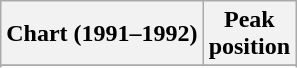<table class="wikitable sortable">
<tr>
<th>Chart (1991–1992)</th>
<th>Peak<br>position</th>
</tr>
<tr>
</tr>
<tr>
</tr>
</table>
